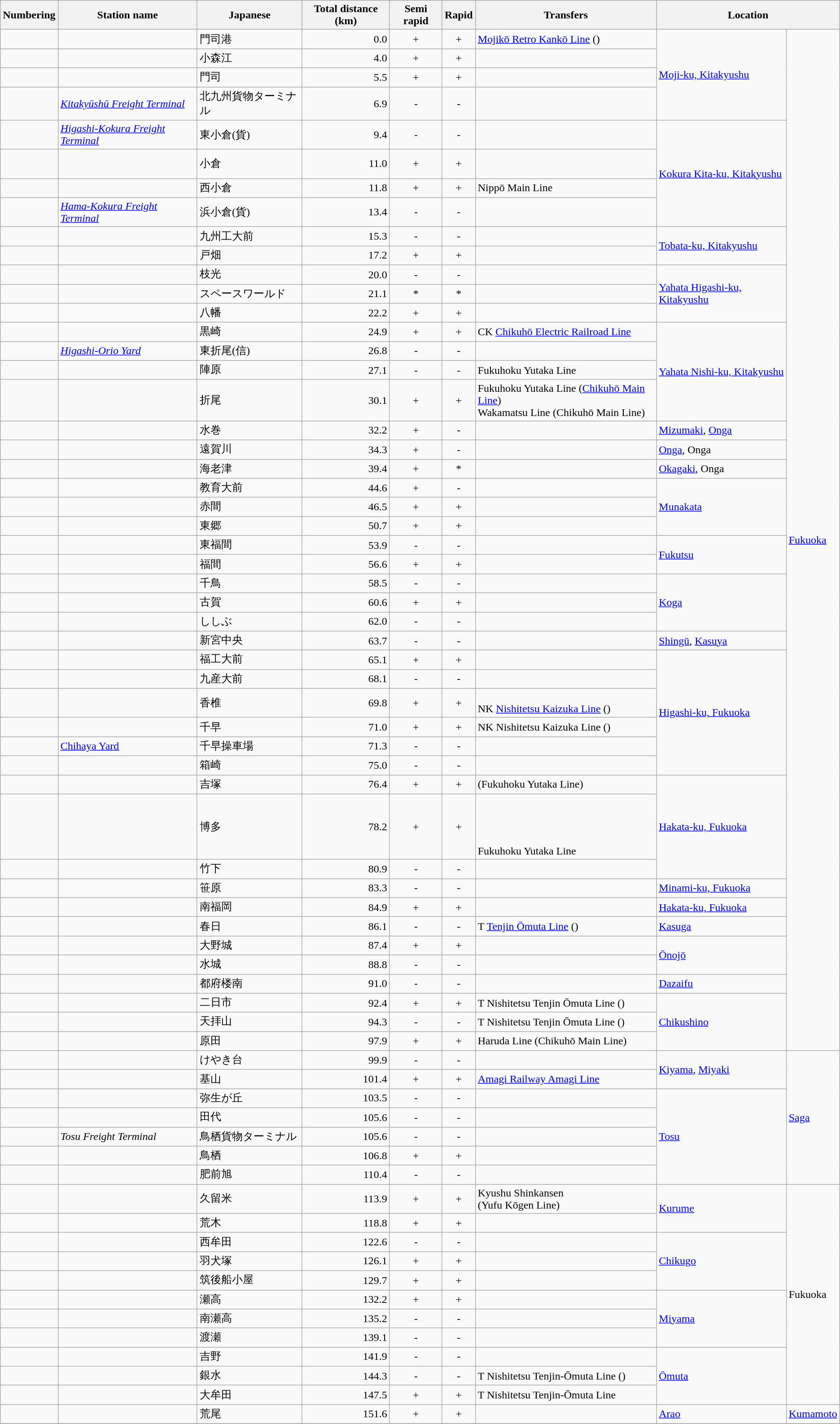<table class="wikitable">
<tr>
<th>Numbering</th>
<th>Station name</th>
<th>Japanese</th>
<th>Total distance (km)</th>
<th>Semi rapid</th>
<th>Rapid</th>
<th>Transfers</th>
<th colspan=2>Location</th>
</tr>
<tr>
<td></td>
<td></td>
<td>門司港</td>
<td align=right>0.0</td>
<td align=center>+</td>
<td align=center>+</td>
<td><a href='#'>Mojikō Retro Kankō Line</a> ()</td>
<td rowspan=4><a href='#'>Moji-ku, Kitakyushu</a></td>
<td rowspan=47><a href='#'>Fukuoka</a></td>
</tr>
<tr>
<td></td>
<td></td>
<td>小森江</td>
<td align=right>4.0</td>
<td align=center>+</td>
<td align=center>+</td>
<td></td>
</tr>
<tr>
<td></td>
<td></td>
<td>門司</td>
<td align=right>5.5</td>
<td align=center>+</td>
<td align=center>+</td>
<td> </td>
</tr>
<tr>
<td></td>
<td><em><a href='#'>Kitakyūshū Freight Terminal</a></em></td>
<td>北九州貨物ターミナル</td>
<td align=right>6.9</td>
<td align=center>-</td>
<td align=center>-</td>
<td></td>
</tr>
<tr>
<td></td>
<td><em><a href='#'>Higashi-Kokura Freight Terminal</a></em></td>
<td>東小倉(貨)</td>
<td align=right>9.4</td>
<td align=center>-</td>
<td align=center>-</td>
<td></td>
<td rowspan=4><a href='#'>Kokura Kita-ku, Kitakyushu</a></td>
</tr>
<tr>
<td></td>
<td></td>
<td>小倉</td>
<td align=right>11.0</td>
<td align=center>+</td>
<td align=center>+</td>
<td><br> <br></td>
</tr>
<tr>
<td></td>
<td></td>
<td>西小倉</td>
<td align=right>11.8</td>
<td align=center>+</td>
<td align=center>+</td>
<td> Nippō Main Line</td>
</tr>
<tr>
<td></td>
<td><em><a href='#'>Hama-Kokura Freight Terminal</a></em></td>
<td>浜小倉(貨)</td>
<td align=right>13.4</td>
<td align=center>-</td>
<td align=center>-</td>
<td></td>
</tr>
<tr>
<td></td>
<td></td>
<td>九州工大前</td>
<td align=right>15.3</td>
<td align=center>-</td>
<td align=center>-</td>
<td></td>
<td rowspan=2><a href='#'>Tobata-ku, Kitakyushu</a></td>
</tr>
<tr>
<td></td>
<td></td>
<td>戸畑</td>
<td align=right>17.2</td>
<td align=center>+</td>
<td align=center>+</td>
<td></td>
</tr>
<tr>
<td></td>
<td></td>
<td>枝光</td>
<td align=right>20.0</td>
<td align=center>-</td>
<td align=center>-</td>
<td></td>
<td rowspan=3><a href='#'>Yahata Higashi-ku, Kitakyushu</a></td>
</tr>
<tr>
<td></td>
<td></td>
<td>スペースワールド</td>
<td align=right>21.1</td>
<td align=center>*</td>
<td align=center>*</td>
<td></td>
</tr>
<tr>
<td></td>
<td></td>
<td>八幡</td>
<td align=right>22.2</td>
<td align=center>+</td>
<td align=center>+</td>
<td></td>
</tr>
<tr>
<td></td>
<td></td>
<td>黒崎</td>
<td align=right>24.9</td>
<td align=center>+</td>
<td align=center>+</td>
<td><span>CK</span> <a href='#'>Chikuhō Electric Railroad Line</a><br> </td>
<td rowspan=4><a href='#'>Yahata Nishi-ku, Kitakyushu</a></td>
</tr>
<tr>
<td></td>
<td><em><a href='#'>Higashi-Orio Yard</a></em></td>
<td>東折尾(信)</td>
<td align=right>26.8</td>
<td align=center>-</td>
<td align=center>-</td>
<td></td>
</tr>
<tr>
<td></td>
<td></td>
<td>陣原</td>
<td align=right>27.1</td>
<td align=center>-</td>
<td align=center>-</td>
<td> Fukuhoku Yutaka Line</td>
</tr>
<tr>
<td></td>
<td></td>
<td>折尾</td>
<td align=right>30.1</td>
<td align=center>+</td>
<td align=center>+</td>
<td> Fukuhoku Yutaka Line (<a href='#'>Chikuhō Main Line</a>)<br> Wakamatsu Line (Chikuhō Main Line)</td>
</tr>
<tr>
<td></td>
<td></td>
<td>水巻</td>
<td align=right>32.2</td>
<td align=center>+</td>
<td align=center>-</td>
<td></td>
<td><a href='#'>Mizumaki</a>, <a href='#'>Onga</a></td>
</tr>
<tr>
<td></td>
<td></td>
<td>遠賀川</td>
<td align=right>34.3</td>
<td align=center>+</td>
<td align=center>-</td>
<td></td>
<td><a href='#'>Onga</a>, Onga</td>
</tr>
<tr>
<td></td>
<td></td>
<td>海老津</td>
<td align=right>39.4</td>
<td align=center>+</td>
<td align=center>*</td>
<td></td>
<td><a href='#'>Okagaki</a>, Onga</td>
</tr>
<tr>
<td></td>
<td></td>
<td>教育大前</td>
<td align=right>44.6</td>
<td align=center>+</td>
<td align=center>-</td>
<td></td>
<td rowspan=3><a href='#'>Munakata</a></td>
</tr>
<tr>
<td></td>
<td></td>
<td>赤間</td>
<td align=right>46.5</td>
<td align=center>+</td>
<td align=center>+</td>
<td></td>
</tr>
<tr>
<td></td>
<td></td>
<td>東郷</td>
<td align=right>50.7</td>
<td align=center>+</td>
<td align=center>+</td>
<td></td>
</tr>
<tr>
<td></td>
<td></td>
<td>東福間</td>
<td align=right>53.9</td>
<td align=center>-</td>
<td align=center>-</td>
<td></td>
<td rowspan=2><a href='#'>Fukutsu</a></td>
</tr>
<tr>
<td></td>
<td></td>
<td>福間</td>
<td align=right>56.6</td>
<td align=center>+</td>
<td align=center>+</td>
<td></td>
</tr>
<tr>
<td></td>
<td></td>
<td>千鳥</td>
<td align=right>58.5</td>
<td align=center>-</td>
<td align=center>-</td>
<td></td>
<td rowspan=3><a href='#'>Koga</a></td>
</tr>
<tr>
<td></td>
<td></td>
<td>古賀</td>
<td align=right>60.6</td>
<td align=center>+</td>
<td align=center>+</td>
<td></td>
</tr>
<tr>
<td></td>
<td></td>
<td>ししぶ</td>
<td align=right>62.0</td>
<td align=center>-</td>
<td align=center>-</td>
<td></td>
</tr>
<tr>
<td></td>
<td></td>
<td>新宮中央</td>
<td align=right>63.7</td>
<td align=center>-</td>
<td align=center>-</td>
<td></td>
<td><a href='#'>Shingū</a>, <a href='#'>Kasuya</a></td>
</tr>
<tr>
<td></td>
<td></td>
<td>福工大前</td>
<td align=right>65.1</td>
<td align=center>+</td>
<td align=center>+</td>
<td></td>
<td rowspan=6><a href='#'>Higashi-ku, Fukuoka</a></td>
</tr>
<tr>
<td></td>
<td></td>
<td>九産大前</td>
<td align=right>68.1</td>
<td align=center>-</td>
<td align=center>-</td>
<td></td>
</tr>
<tr>
<td></td>
<td></td>
<td>香椎</td>
<td align=right>69.8</td>
<td align=center>+</td>
<td align=center>+</td>
<td> <br><span>NK</span> <a href='#'>Nishitetsu Kaizuka Line</a> ()</td>
</tr>
<tr>
<td></td>
<td></td>
<td>千早</td>
<td align=right>71.0</td>
<td align=center>+</td>
<td align=center>+</td>
<td><span>NK</span> Nishitetsu Kaizuka Line ()</td>
</tr>
<tr>
<td></td>
<td><a href='#'>Chihaya Yard</a></td>
<td>千早操車場</td>
<td align=right>71.3</td>
<td align=center>-</td>
<td align=center>-</td>
<td></td>
</tr>
<tr>
<td></td>
<td></td>
<td>箱崎</td>
<td align=right>75.0</td>
<td align=center>-</td>
<td align=center>-</td>
<td></td>
</tr>
<tr>
<td></td>
<td></td>
<td>吉塚</td>
<td align=right>76.4</td>
<td align=center>+</td>
<td align=center>+</td>
<td>  (Fukuhoku Yutaka Line)</td>
<td rowspan=3><a href='#'>Hakata-ku, Fukuoka</a></td>
</tr>
<tr>
<td></td>
<td></td>
<td>博多</td>
<td align=right>78.2</td>
<td align=center>+</td>
<td align=center>+</td>
<td><br> <br><br><br> Fukuhoku Yutaka Line<br></td>
</tr>
<tr>
<td></td>
<td></td>
<td>竹下</td>
<td align=right>80.9</td>
<td align=center>-</td>
<td align=center>-</td>
<td></td>
</tr>
<tr>
<td></td>
<td></td>
<td>笹原</td>
<td align=right>83.3</td>
<td align=center>-</td>
<td align=center>-</td>
<td></td>
<td><a href='#'>Minami-ku, Fukuoka</a></td>
</tr>
<tr>
<td></td>
<td></td>
<td>南福岡</td>
<td align=right>84.9</td>
<td align=center>+</td>
<td align=center>+</td>
<td></td>
<td><a href='#'>Hakata-ku, Fukuoka</a></td>
</tr>
<tr>
<td></td>
<td></td>
<td>春日</td>
<td align=right>86.1</td>
<td align=center>-</td>
<td align=center>-</td>
<td><span>T</span> <a href='#'>Tenjin Ōmuta Line</a> ()</td>
<td><a href='#'>Kasuga</a></td>
</tr>
<tr>
<td></td>
<td></td>
<td>大野城</td>
<td align=right>87.4</td>
<td align=center>+</td>
<td align=center>+</td>
<td></td>
<td rowspan=2><a href='#'>Ōnojō</a></td>
</tr>
<tr>
<td></td>
<td></td>
<td>水城</td>
<td align=right>88.8</td>
<td align=center>-</td>
<td align=center>-</td>
<td></td>
</tr>
<tr>
<td></td>
<td></td>
<td>都府楼南</td>
<td align=right>91.0</td>
<td align=center>-</td>
<td align=center>-</td>
<td></td>
<td><a href='#'>Dazaifu</a></td>
</tr>
<tr>
<td></td>
<td></td>
<td>二日市</td>
<td align=right>92.4</td>
<td align=center>+</td>
<td align=center>+</td>
<td><span>T</span> Nishitetsu Tenjin Ōmuta Line ()</td>
<td rowspan="3"><a href='#'>Chikushino</a></td>
</tr>
<tr>
<td></td>
<td></td>
<td>天拝山</td>
<td align=right>94.3</td>
<td align=center>-</td>
<td align=center>-</td>
<td><span>T</span> Nishitetsu Tenjin Ōmuta Line ()</td>
</tr>
<tr>
<td></td>
<td></td>
<td>原田</td>
<td align=right>97.9</td>
<td align=center>+</td>
<td align=center>+</td>
<td> Haruda Line (Chikuhō Main Line)</td>
</tr>
<tr>
<td></td>
<td></td>
<td>けやき台</td>
<td align=right>99.9</td>
<td align=center>-</td>
<td align=center>-</td>
<td></td>
<td rowspan=2><a href='#'>Kiyama</a>, <a href='#'>Miyaki</a></td>
<td rowspan=7><a href='#'>Saga</a></td>
</tr>
<tr>
<td></td>
<td></td>
<td>基山</td>
<td align=right>101.4</td>
<td align=center>+</td>
<td align=center>+</td>
<td> <a href='#'>Amagi Railway Amagi Line</a></td>
</tr>
<tr>
<td></td>
<td></td>
<td>弥生が丘</td>
<td align=right>103.5</td>
<td align=center>-</td>
<td align=center>-</td>
<td></td>
<td rowspan=5><a href='#'>Tosu</a></td>
</tr>
<tr>
<td></td>
<td></td>
<td>田代</td>
<td align=right>105.6</td>
<td align=center>-</td>
<td align=center>-</td>
<td></td>
</tr>
<tr>
<td></td>
<td><em>Tosu Freight Terminal</em></td>
<td>鳥栖貨物ターミナル</td>
<td align=right>105.6</td>
<td align=center>-</td>
<td align=center>-</td>
<td></td>
</tr>
<tr>
<td></td>
<td></td>
<td>鳥栖</td>
<td align=right>106.8</td>
<td align=center>+</td>
<td align=center>+</td>
<td> </td>
</tr>
<tr>
<td></td>
<td></td>
<td>肥前旭</td>
<td align=right>110.4</td>
<td align=center>-</td>
<td align=center>-</td>
<td></td>
</tr>
<tr>
<td></td>
<td></td>
<td>久留米</td>
<td align=right>113.9</td>
<td align=center>+</td>
<td align=center>+</td>
<td> Kyushu Shinkansen<br> (Yufu Kōgen Line)</td>
<td rowspan=2><a href='#'>Kurume</a></td>
<td rowspan=11>Fukuoka</td>
</tr>
<tr>
<td></td>
<td></td>
<td>荒木</td>
<td align=right>118.8</td>
<td align=center>+</td>
<td align=center>+</td>
<td></td>
</tr>
<tr>
<td></td>
<td></td>
<td>西牟田</td>
<td align=right>122.6</td>
<td align=center>-</td>
<td align=center>-</td>
<td></td>
<td rowspan=3><a href='#'>Chikugo</a></td>
</tr>
<tr>
<td></td>
<td></td>
<td>羽犬塚</td>
<td align=right>126.1</td>
<td align=center>+</td>
<td align=center>+</td>
<td></td>
</tr>
<tr>
<td></td>
<td></td>
<td>筑後船小屋</td>
<td align=right>129.7</td>
<td align=center>+</td>
<td align=center>+</td>
<td></td>
</tr>
<tr>
<td></td>
<td></td>
<td>瀬高</td>
<td align=right>132.2</td>
<td align=center>+</td>
<td align=center>+</td>
<td></td>
<td rowspan=3><a href='#'>Miyama</a></td>
</tr>
<tr>
<td></td>
<td></td>
<td>南瀬高</td>
<td align=right>135.2</td>
<td align=center>-</td>
<td align=center>-</td>
<td></td>
</tr>
<tr>
<td></td>
<td></td>
<td>渡瀬</td>
<td align=right>139.1</td>
<td align=center>-</td>
<td align=center>-</td>
<td></td>
</tr>
<tr>
<td></td>
<td></td>
<td>吉野</td>
<td align=right>141.9</td>
<td align=center>-</td>
<td align=center>-</td>
<td></td>
<td rowspan=3><a href='#'>Ōmuta</a></td>
</tr>
<tr>
<td></td>
<td></td>
<td>銀水</td>
<td align=right>144.3</td>
<td align=center>-</td>
<td align=center>-</td>
<td><span>T</span> Nishitetsu Tenjin-Ōmuta Line ()</td>
</tr>
<tr>
<td></td>
<td></td>
<td>大牟田</td>
<td align=right>147.5</td>
<td align=center>+</td>
<td align=center>+</td>
<td><span>T</span> Nishitetsu Tenjin-Ōmuta Line</td>
</tr>
<tr>
<td></td>
<td></td>
<td>荒尾</td>
<td align=right>151.6</td>
<td align=center>+</td>
<td align=center>+</td>
<td></td>
<td><a href='#'>Arao</a></td>
<td rowspan=1><a href='#'>Kumamoto</a></td>
</tr>
<tr>
</tr>
</table>
